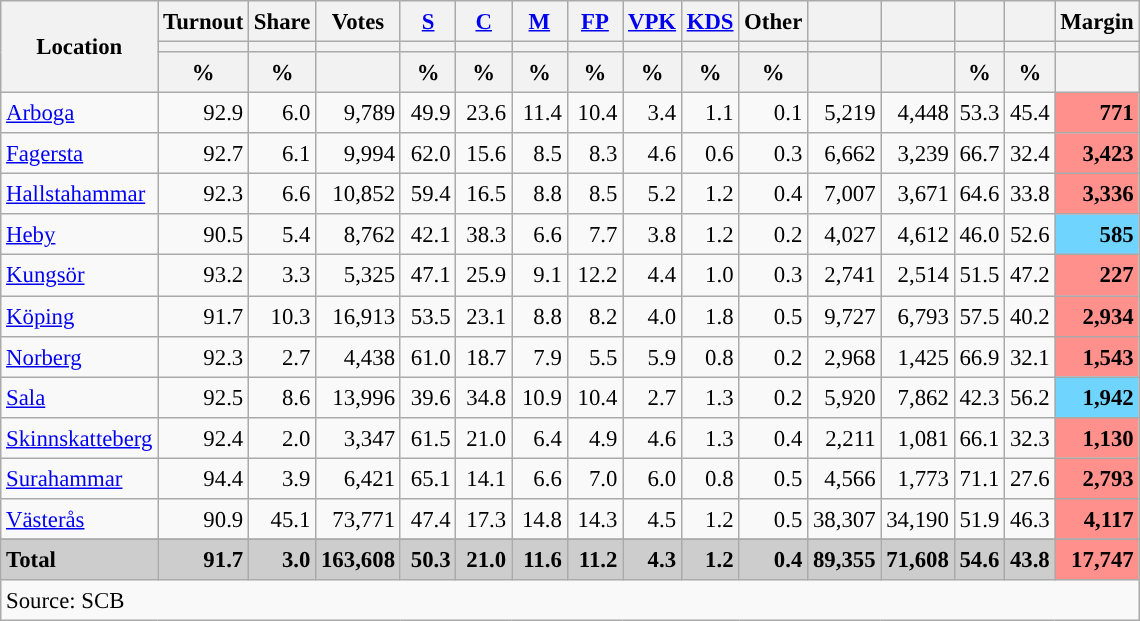<table class="wikitable sortable" style="text-align:right; font-size:95%; line-height:20px;">
<tr>
<th rowspan="3">Location</th>
<th>Turnout</th>
<th>Share</th>
<th>Votes</th>
<th width="30px" class="unsortable"><a href='#'>S</a></th>
<th width="30px" class="unsortable"><a href='#'>C</a></th>
<th width="30px" class="unsortable"><a href='#'>M</a></th>
<th width="30px" class="unsortable"><a href='#'>FP</a></th>
<th width="30px" class="unsortable"><a href='#'>VPK</a></th>
<th width="30px" class="unsortable"><a href='#'>KDS</a></th>
<th width="30px" class="unsortable">Other</th>
<th></th>
<th></th>
<th></th>
<th></th>
<th>Margin</th>
</tr>
<tr>
<th></th>
<th></th>
<th></th>
<th style="background:"></th>
<th style="background:"></th>
<th style="background:"></th>
<th style="background:"></th>
<th style="background:"></th>
<th style="background:"></th>
<th style="background:"></th>
<th style="background:"></th>
<th style="background:"></th>
<th style="background:"></th>
<th style="background:"></th>
<th></th>
</tr>
<tr>
<th data-sort-type="number">%</th>
<th data-sort-type="number">%</th>
<th></th>
<th data-sort-type="number">%</th>
<th data-sort-type="number">%</th>
<th data-sort-type="number">%</th>
<th data-sort-type="number">%</th>
<th data-sort-type="number">%</th>
<th data-sort-type="number">%</th>
<th data-sort-type="number">%</th>
<th data-sort-type="number"></th>
<th data-sort-type="number"></th>
<th data-sort-type="number">%</th>
<th data-sort-type="number">%</th>
<th data-sort-type="number"></th>
</tr>
<tr>
<td align=left><a href='#'>Arboga</a></td>
<td>92.9</td>
<td>6.0</td>
<td>9,789</td>
<td>49.9</td>
<td>23.6</td>
<td>11.4</td>
<td>10.4</td>
<td>3.4</td>
<td>1.1</td>
<td>0.1</td>
<td>5,219</td>
<td>4,448</td>
<td>53.3</td>
<td>45.4</td>
<td bgcolor=#ff908c><strong>771</strong></td>
</tr>
<tr>
<td align=left><a href='#'>Fagersta</a></td>
<td>92.7</td>
<td>6.1</td>
<td>9,994</td>
<td>62.0</td>
<td>15.6</td>
<td>8.5</td>
<td>8.3</td>
<td>4.6</td>
<td>0.6</td>
<td>0.3</td>
<td>6,662</td>
<td>3,239</td>
<td>66.7</td>
<td>32.4</td>
<td bgcolor=#ff908c><strong>3,423</strong></td>
</tr>
<tr>
<td align=left><a href='#'>Hallstahammar</a></td>
<td>92.3</td>
<td>6.6</td>
<td>10,852</td>
<td>59.4</td>
<td>16.5</td>
<td>8.8</td>
<td>8.5</td>
<td>5.2</td>
<td>1.2</td>
<td>0.4</td>
<td>7,007</td>
<td>3,671</td>
<td>64.6</td>
<td>33.8</td>
<td bgcolor=#ff908c><strong>3,336</strong></td>
</tr>
<tr>
<td align=left><a href='#'>Heby</a></td>
<td>90.5</td>
<td>5.4</td>
<td>8,762</td>
<td>42.1</td>
<td>38.3</td>
<td>6.6</td>
<td>7.7</td>
<td>3.8</td>
<td>1.2</td>
<td>0.2</td>
<td>4,027</td>
<td>4,612</td>
<td>46.0</td>
<td>52.6</td>
<td bgcolor=#6fd5fe><strong>585</strong></td>
</tr>
<tr>
<td align=left><a href='#'>Kungsör</a></td>
<td>93.2</td>
<td>3.3</td>
<td>5,325</td>
<td>47.1</td>
<td>25.9</td>
<td>9.1</td>
<td>12.2</td>
<td>4.4</td>
<td>1.0</td>
<td>0.3</td>
<td>2,741</td>
<td>2,514</td>
<td>51.5</td>
<td>47.2</td>
<td bgcolor=#ff908c><strong>227</strong></td>
</tr>
<tr>
<td align=left><a href='#'>Köping</a></td>
<td>91.7</td>
<td>10.3</td>
<td>16,913</td>
<td>53.5</td>
<td>23.1</td>
<td>8.8</td>
<td>8.2</td>
<td>4.0</td>
<td>1.8</td>
<td>0.5</td>
<td>9,727</td>
<td>6,793</td>
<td>57.5</td>
<td>40.2</td>
<td bgcolor=#ff908c><strong>2,934</strong></td>
</tr>
<tr>
<td align=left><a href='#'>Norberg</a></td>
<td>92.3</td>
<td>2.7</td>
<td>4,438</td>
<td>61.0</td>
<td>18.7</td>
<td>7.9</td>
<td>5.5</td>
<td>5.9</td>
<td>0.8</td>
<td>0.2</td>
<td>2,968</td>
<td>1,425</td>
<td>66.9</td>
<td>32.1</td>
<td bgcolor=#ff908c><strong>1,543</strong></td>
</tr>
<tr>
<td align=left><a href='#'>Sala</a></td>
<td>92.5</td>
<td>8.6</td>
<td>13,996</td>
<td>39.6</td>
<td>34.8</td>
<td>10.9</td>
<td>10.4</td>
<td>2.7</td>
<td>1.3</td>
<td>0.2</td>
<td>5,920</td>
<td>7,862</td>
<td>42.3</td>
<td>56.2</td>
<td bgcolor=#6fd5fe><strong>1,942</strong></td>
</tr>
<tr>
<td align=left><a href='#'>Skinnskatteberg</a></td>
<td>92.4</td>
<td>2.0</td>
<td>3,347</td>
<td>61.5</td>
<td>21.0</td>
<td>6.4</td>
<td>4.9</td>
<td>4.6</td>
<td>1.3</td>
<td>0.4</td>
<td>2,211</td>
<td>1,081</td>
<td>66.1</td>
<td>32.3</td>
<td bgcolor=#ff908c><strong>1,130</strong></td>
</tr>
<tr>
<td align=left><a href='#'>Surahammar</a></td>
<td>94.4</td>
<td>3.9</td>
<td>6,421</td>
<td>65.1</td>
<td>14.1</td>
<td>6.6</td>
<td>7.0</td>
<td>6.0</td>
<td>0.8</td>
<td>0.5</td>
<td>4,566</td>
<td>1,773</td>
<td>71.1</td>
<td>27.6</td>
<td bgcolor=#ff908c><strong>2,793</strong></td>
</tr>
<tr>
<td align=left><a href='#'>Västerås</a></td>
<td>90.9</td>
<td>45.1</td>
<td>73,771</td>
<td>47.4</td>
<td>17.3</td>
<td>14.8</td>
<td>14.3</td>
<td>4.5</td>
<td>1.2</td>
<td>0.5</td>
<td>38,307</td>
<td>34,190</td>
<td>51.9</td>
<td>46.3</td>
<td bgcolor=#ff908c><strong>4,117</strong></td>
</tr>
<tr>
</tr>
<tr style="background:#CDCDCD;">
<td align=left><strong>Total</strong></td>
<td><strong>91.7</strong></td>
<td><strong>3.0</strong></td>
<td><strong>163,608</strong></td>
<td><strong>50.3</strong></td>
<td><strong>21.0</strong></td>
<td><strong>11.6</strong></td>
<td><strong>11.2</strong></td>
<td><strong>4.3</strong></td>
<td><strong>1.2</strong></td>
<td><strong>0.4</strong></td>
<td><strong>89,355</strong></td>
<td><strong>71,608</strong></td>
<td><strong>54.6</strong></td>
<td><strong>43.8</strong></td>
<td bgcolor=#ff908c><strong>17,747</strong></td>
</tr>
<tr>
<td align=left colspan=16>Source: SCB </td>
</tr>
</table>
